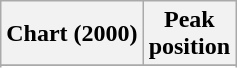<table class="wikitable sortable plainrowheaders" style="text-align:center">
<tr>
<th scope="col">Chart (2000)</th>
<th scope="col">Peak<br>position</th>
</tr>
<tr>
</tr>
<tr>
</tr>
<tr>
</tr>
<tr>
</tr>
<tr>
</tr>
<tr>
</tr>
<tr>
</tr>
</table>
